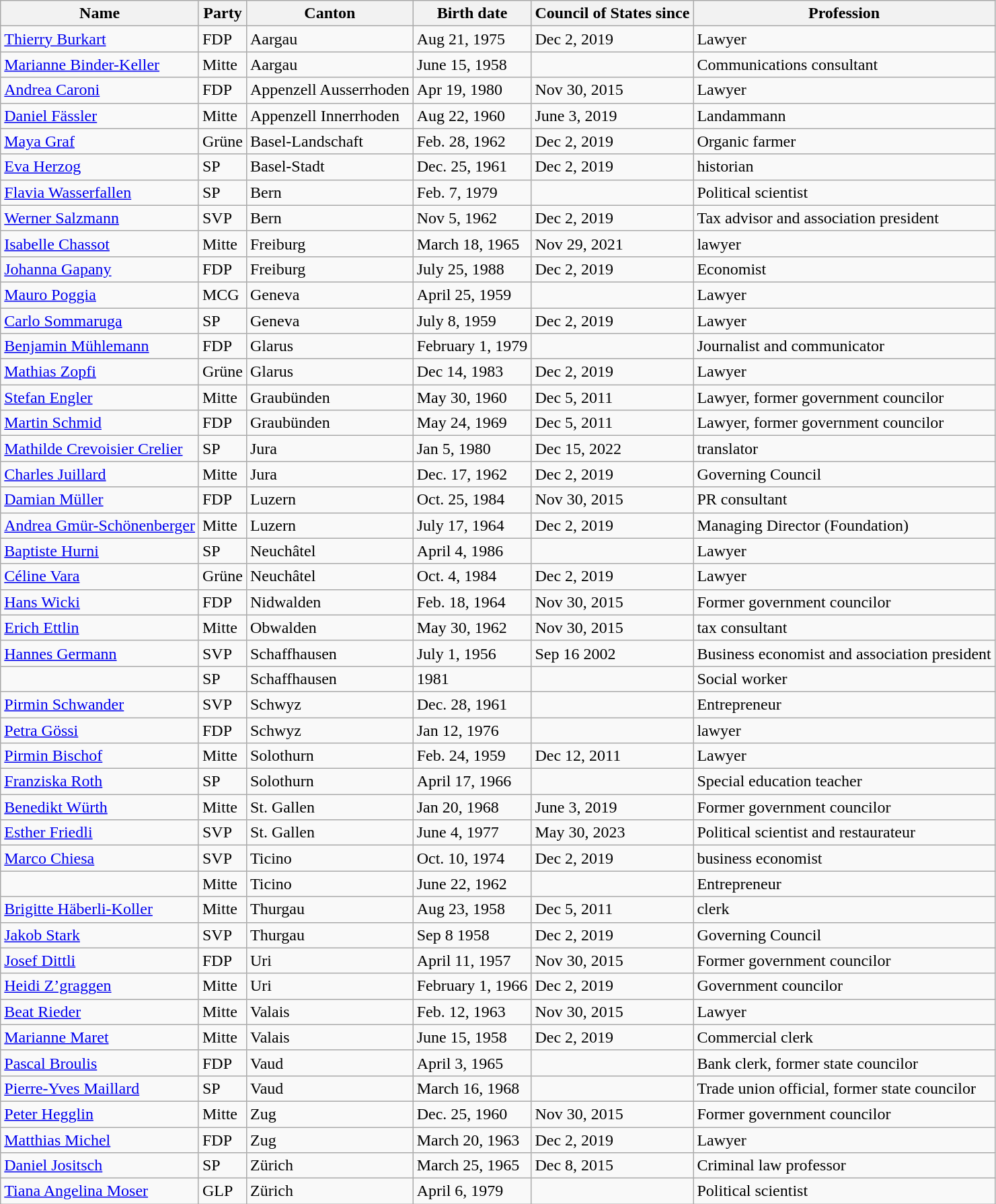<table class="wikitable sortable">
<tr>
<th>Name</th>
<th>Party</th>
<th>Canton</th>
<th>Birth date</th>
<th>Council of States since</th>
<th>Profession</th>
</tr>
<tr>
<td><a href='#'>Thierry Burkart</a></td>
<td>FDP</td>
<td>Aargau</td>
<td>Aug 21, 1975</td>
<td>Dec 2, 2019</td>
<td>Lawyer</td>
</tr>
<tr>
<td><a href='#'>Marianne Binder-Keller</a></td>
<td>Mitte</td>
<td>Aargau</td>
<td>June 15, 1958</td>
<td></td>
<td>Communications consultant</td>
</tr>
<tr>
<td><a href='#'>Andrea Caroni</a></td>
<td>FDP</td>
<td>Appenzell Ausserrhoden</td>
<td>Apr 19, 1980</td>
<td>Nov 30, 2015</td>
<td>Lawyer</td>
</tr>
<tr>
<td><a href='#'>Daniel Fässler</a></td>
<td>Mitte</td>
<td>Appenzell Innerrhoden</td>
<td>Aug 22, 1960</td>
<td>June 3, 2019</td>
<td>Landammann</td>
</tr>
<tr>
<td><a href='#'>Maya Graf</a></td>
<td>Grüne</td>
<td>Basel-Landschaft</td>
<td>Feb. 28, 1962</td>
<td>Dec 2, 2019</td>
<td>Organic farmer</td>
</tr>
<tr>
<td><a href='#'>Eva Herzog</a></td>
<td>SP</td>
<td>Basel-Stadt</td>
<td>Dec. 25, 1961</td>
<td>Dec 2, 2019</td>
<td>historian</td>
</tr>
<tr>
<td><a href='#'>Flavia Wasserfallen</a></td>
<td>SP</td>
<td>Bern</td>
<td>Feb. 7, 1979</td>
<td></td>
<td>Political scientist</td>
</tr>
<tr>
<td><a href='#'>Werner Salzmann</a></td>
<td>SVP</td>
<td>Bern</td>
<td>Nov 5, 1962</td>
<td>Dec 2, 2019</td>
<td>Tax advisor and association president</td>
</tr>
<tr>
<td><a href='#'>Isabelle Chassot</a></td>
<td>Mitte</td>
<td>Freiburg</td>
<td>March 18, 1965</td>
<td>Nov 29, 2021</td>
<td>lawyer</td>
</tr>
<tr>
<td><a href='#'>Johanna Gapany</a></td>
<td>FDP</td>
<td>Freiburg</td>
<td>July 25, 1988</td>
<td>Dec 2, 2019</td>
<td>Economist</td>
</tr>
<tr>
<td><a href='#'>Mauro Poggia</a></td>
<td>MCG</td>
<td>Geneva</td>
<td>April 25, 1959</td>
<td></td>
<td>Lawyer</td>
</tr>
<tr>
<td><a href='#'>Carlo Sommaruga</a></td>
<td>SP</td>
<td>Geneva</td>
<td>July 8, 1959</td>
<td>Dec 2, 2019</td>
<td>Lawyer</td>
</tr>
<tr>
<td><a href='#'>Benjamin Mühlemann</a></td>
<td>FDP</td>
<td>Glarus</td>
<td>February 1, 1979</td>
<td></td>
<td>Journalist and communicator</td>
</tr>
<tr>
<td><a href='#'>Mathias Zopfi</a></td>
<td>Grüne</td>
<td>Glarus</td>
<td>Dec 14, 1983</td>
<td>Dec 2, 2019</td>
<td>Lawyer</td>
</tr>
<tr>
<td><a href='#'>Stefan Engler</a></td>
<td>Mitte</td>
<td>Graubünden</td>
<td>May 30, 1960</td>
<td>Dec 5, 2011</td>
<td>Lawyer, former government councilor</td>
</tr>
<tr>
<td><a href='#'>Martin Schmid</a></td>
<td>FDP</td>
<td>Graubünden</td>
<td>May 24, 1969</td>
<td>Dec 5, 2011</td>
<td>Lawyer, former government councilor</td>
</tr>
<tr>
<td><a href='#'>Mathilde Crevoisier Crelier</a></td>
<td>SP</td>
<td>Jura</td>
<td>Jan 5, 1980</td>
<td>Dec 15, 2022</td>
<td>translator</td>
</tr>
<tr>
<td><a href='#'>Charles Juillard</a></td>
<td>Mitte</td>
<td>Jura</td>
<td>Dec. 17, 1962</td>
<td>Dec 2, 2019</td>
<td>Governing Council</td>
</tr>
<tr>
<td><a href='#'>Damian Müller</a></td>
<td>FDP</td>
<td>Luzern</td>
<td>Oct. 25, 1984</td>
<td>Nov 30, 2015</td>
<td>PR consultant</td>
</tr>
<tr>
<td><a href='#'>Andrea Gmür-Schönenberger</a></td>
<td>Mitte</td>
<td>Luzern</td>
<td>July 17, 1964</td>
<td>Dec 2, 2019</td>
<td>Managing Director (Foundation)</td>
</tr>
<tr>
<td><a href='#'>Baptiste Hurni</a></td>
<td>SP</td>
<td>Neuchâtel</td>
<td>April 4, 1986</td>
<td></td>
<td>Lawyer</td>
</tr>
<tr>
<td><a href='#'>Céline Vara</a></td>
<td>Grüne</td>
<td>Neuchâtel</td>
<td>Oct. 4, 1984</td>
<td>Dec 2, 2019</td>
<td>Lawyer</td>
</tr>
<tr>
<td><a href='#'>Hans Wicki</a></td>
<td>FDP</td>
<td>Nidwalden</td>
<td>Feb. 18, 1964</td>
<td>Nov 30, 2015</td>
<td>Former government councilor</td>
</tr>
<tr>
<td><a href='#'>Erich Ettlin</a></td>
<td>Mitte</td>
<td>Obwalden</td>
<td>May 30, 1962</td>
<td>Nov 30, 2015</td>
<td>tax consultant</td>
</tr>
<tr>
<td><a href='#'>Hannes Germann</a></td>
<td>SVP</td>
<td>Schaffhausen</td>
<td>July 1, 1956</td>
<td>Sep 16 2002</td>
<td>Business economist and association president</td>
</tr>
<tr>
<td></td>
<td>SP</td>
<td>Schaffhausen</td>
<td>1981</td>
<td></td>
<td>Social worker</td>
</tr>
<tr>
<td><a href='#'>Pirmin Schwander</a></td>
<td>SVP</td>
<td>Schwyz</td>
<td>Dec. 28, 1961</td>
<td></td>
<td>Entrepreneur</td>
</tr>
<tr>
<td><a href='#'>Petra Gössi</a></td>
<td>FDP</td>
<td>Schwyz</td>
<td>Jan 12, 1976</td>
<td></td>
<td>lawyer</td>
</tr>
<tr>
<td><a href='#'>Pirmin Bischof</a></td>
<td>Mitte</td>
<td>Solothurn</td>
<td>Feb. 24, 1959</td>
<td>Dec 12, 2011</td>
<td>Lawyer</td>
</tr>
<tr>
<td><a href='#'>Franziska Roth</a></td>
<td>SP</td>
<td>Solothurn</td>
<td>April 17, 1966</td>
<td></td>
<td>Special education teacher</td>
</tr>
<tr>
<td><a href='#'>Benedikt Würth</a></td>
<td>Mitte</td>
<td>St. Gallen</td>
<td>Jan 20, 1968</td>
<td>June 3, 2019</td>
<td>Former government councilor</td>
</tr>
<tr>
<td><a href='#'>Esther Friedli</a></td>
<td>SVP</td>
<td>St. Gallen</td>
<td>June 4, 1977</td>
<td>May 30, 2023</td>
<td>Political scientist and restaurateur</td>
</tr>
<tr>
<td><a href='#'>Marco Chiesa</a></td>
<td>SVP</td>
<td>Ticino</td>
<td>Oct. 10, 1974</td>
<td>Dec 2, 2019</td>
<td>business economist</td>
</tr>
<tr>
<td></td>
<td>Mitte</td>
<td>Ticino</td>
<td>June 22, 1962</td>
<td></td>
<td>Entrepreneur</td>
</tr>
<tr>
<td><a href='#'>Brigitte Häberli-Koller</a></td>
<td>Mitte</td>
<td>Thurgau</td>
<td>Aug 23, 1958</td>
<td>Dec 5, 2011</td>
<td>clerk</td>
</tr>
<tr>
<td><a href='#'>Jakob Stark</a></td>
<td>SVP</td>
<td>Thurgau</td>
<td>Sep 8 1958</td>
<td>Dec 2, 2019</td>
<td>Governing Council</td>
</tr>
<tr>
<td><a href='#'>Josef Dittli</a></td>
<td>FDP</td>
<td>Uri</td>
<td>April 11, 1957</td>
<td>Nov 30, 2015</td>
<td>Former government councilor</td>
</tr>
<tr>
<td><a href='#'>Heidi Z’graggen</a></td>
<td>Mitte</td>
<td>Uri</td>
<td>February 1, 1966</td>
<td>Dec 2, 2019</td>
<td>Government councilor</td>
</tr>
<tr>
<td><a href='#'>Beat Rieder</a></td>
<td>Mitte</td>
<td>Valais</td>
<td>Feb. 12, 1963</td>
<td>Nov 30, 2015</td>
<td>Lawyer</td>
</tr>
<tr>
<td><a href='#'>Marianne Maret</a></td>
<td>Mitte</td>
<td>Valais</td>
<td>June 15, 1958</td>
<td>Dec 2, 2019</td>
<td>Commercial clerk</td>
</tr>
<tr>
<td><a href='#'>Pascal Broulis</a></td>
<td>FDP</td>
<td>Vaud</td>
<td>April 3, 1965</td>
<td></td>
<td>Bank clerk, former state councilor</td>
</tr>
<tr>
<td><a href='#'>Pierre-Yves Maillard</a></td>
<td>SP</td>
<td>Vaud</td>
<td>March 16, 1968</td>
<td></td>
<td>Trade union official, former state councilor</td>
</tr>
<tr>
<td><a href='#'>Peter Hegglin</a></td>
<td>Mitte</td>
<td>Zug</td>
<td>Dec. 25, 1960</td>
<td>Nov 30, 2015</td>
<td>Former government councilor</td>
</tr>
<tr>
<td><a href='#'>Matthias Michel</a></td>
<td>FDP</td>
<td>Zug</td>
<td>March 20, 1963</td>
<td>Dec 2, 2019</td>
<td>Lawyer</td>
</tr>
<tr>
<td><a href='#'>Daniel Jositsch</a></td>
<td>SP</td>
<td>Zürich</td>
<td>March 25, 1965</td>
<td>Dec 8, 2015</td>
<td>Criminal law professor</td>
</tr>
<tr>
<td><a href='#'>Tiana Angelina Moser</a></td>
<td>GLP</td>
<td>Zürich</td>
<td>April 6, 1979</td>
<td></td>
<td>Political scientist</td>
</tr>
</table>
